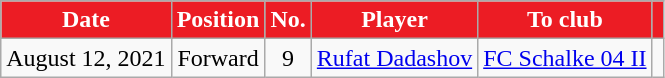<table class="wikitable">
<tr>
<th style="background:#EC1C24; color:white;"><strong>Date</strong></th>
<th style="background:#EC1C24; color:white;"><strong>Position</strong></th>
<th style="background:#EC1C24; color:white;"><strong>No.</strong></th>
<th style="background:#EC1C24; color:white;"><strong>Player</strong></th>
<th style="background:#EC1C24; color:white;"><strong>To club</strong></th>
<th style="background:#EC1C24; color:white;"><strong></strong></th>
</tr>
<tr>
<td>August 12, 2021</td>
<td style="text-align:center;">Forward</td>
<td style="text-align:center;">9</td>
<td style="text-align:center;"> <a href='#'>Rufat Dadashov</a></td>
<td style="text-align:center;"> <a href='#'>FC Schalke 04 II</a></td>
<td style="text-align:center;"></td>
</tr>
</table>
